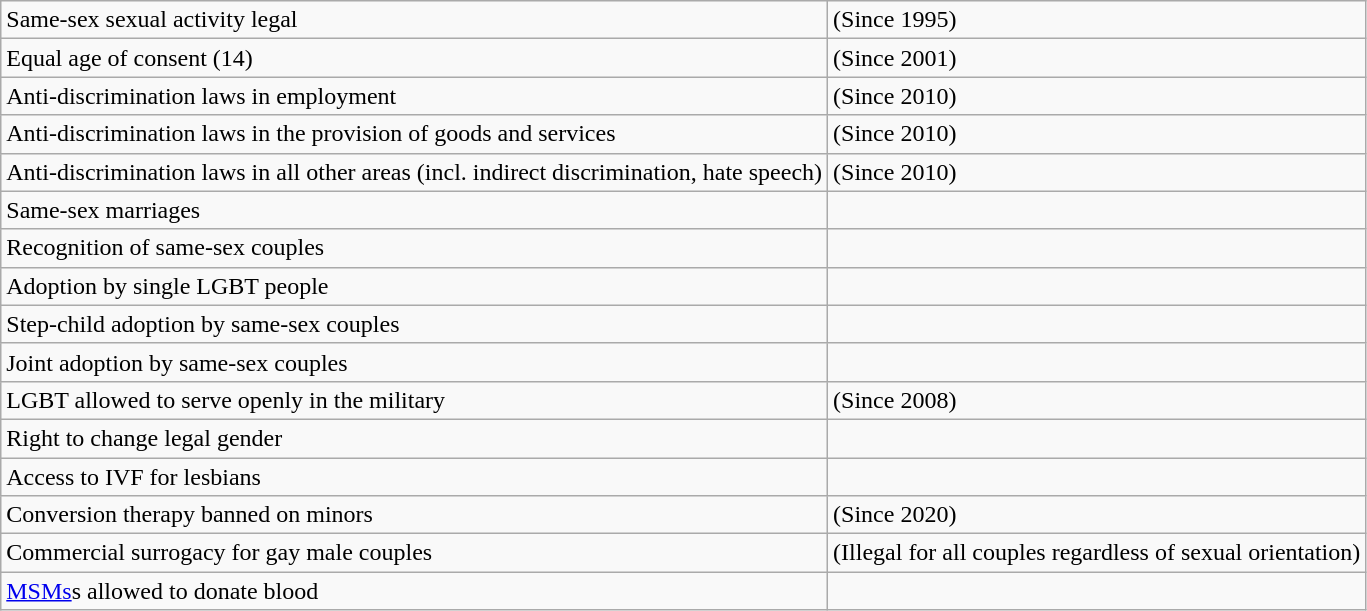<table class="wikitable">
<tr>
<td>Same-sex sexual activity legal</td>
<td> (Since 1995)</td>
</tr>
<tr>
<td>Equal age of consent (14)</td>
<td> (Since 2001)</td>
</tr>
<tr>
<td>Anti-discrimination laws in employment</td>
<td> (Since 2010)</td>
</tr>
<tr>
<td>Anti-discrimination laws in the provision of goods and services</td>
<td> (Since 2010)</td>
</tr>
<tr>
<td>Anti-discrimination laws in all other areas (incl. indirect discrimination, hate speech)</td>
<td> (Since 2010)</td>
</tr>
<tr>
<td>Same-sex marriages</td>
<td></td>
</tr>
<tr>
<td>Recognition of same-sex couples</td>
<td></td>
</tr>
<tr>
<td>Adoption by single LGBT people</td>
<td></td>
</tr>
<tr>
<td>Step-child adoption by same-sex couples</td>
<td></td>
</tr>
<tr>
<td>Joint adoption by same-sex couples</td>
<td></td>
</tr>
<tr>
<td>LGBT allowed to serve openly in the military</td>
<td> (Since 2008)</td>
</tr>
<tr>
<td>Right to change legal gender</td>
<td></td>
</tr>
<tr>
<td>Access to IVF for lesbians</td>
<td></td>
</tr>
<tr>
<td>Conversion therapy banned on minors</td>
<td> (Since 2020)</td>
</tr>
<tr>
<td>Commercial surrogacy for gay male couples</td>
<td> (Illegal for all couples regardless of sexual orientation)</td>
</tr>
<tr>
<td><a href='#'>MSMs</a>s allowed to donate blood</td>
<td></td>
</tr>
</table>
